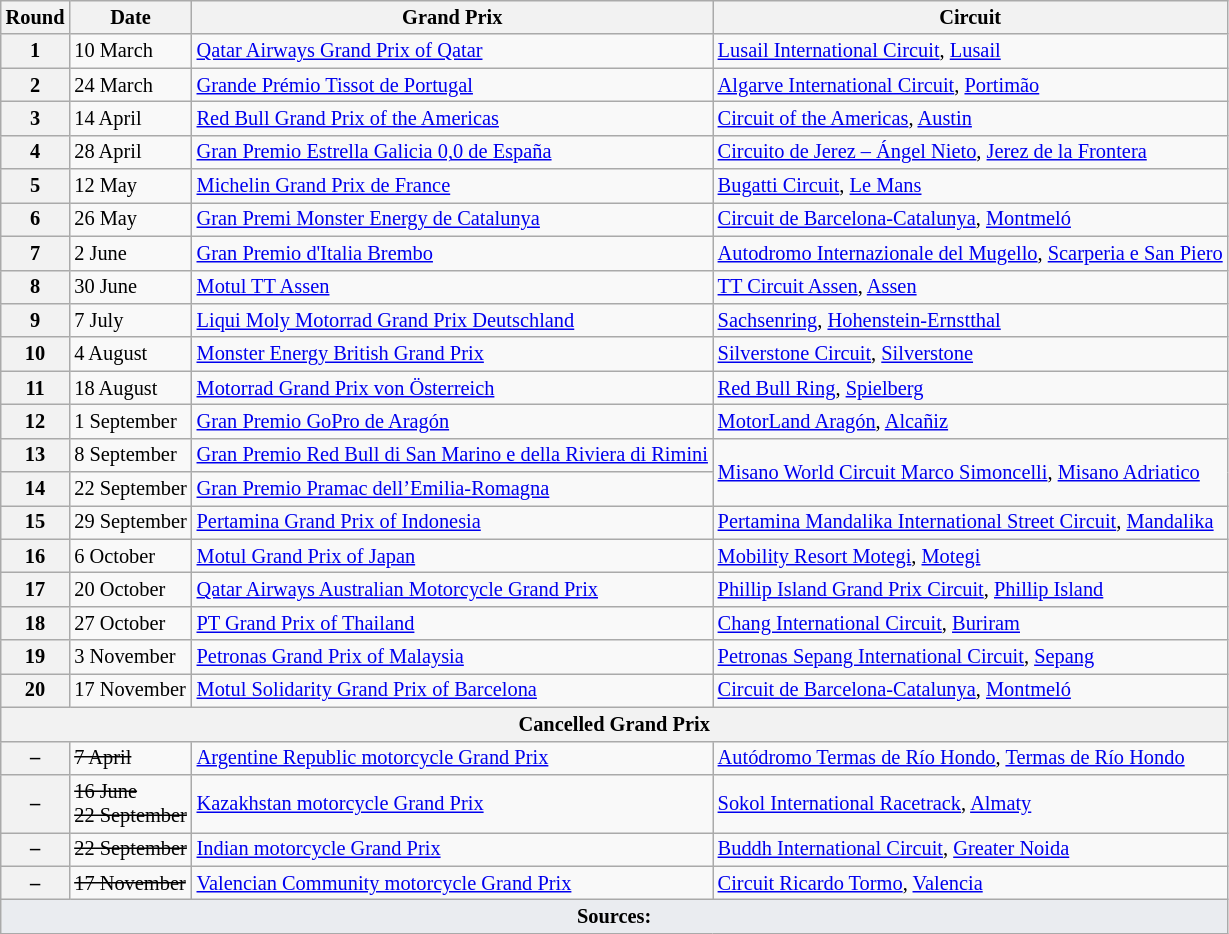<table class="wikitable" style="font-size: 85%;">
<tr>
<th>Round</th>
<th>Date</th>
<th>Grand Prix</th>
<th>Circuit</th>
</tr>
<tr>
<th>1</th>
<td>10 March</td>
<td> <a href='#'>Qatar Airways Grand Prix of Qatar</a></td>
<td><a href='#'>Lusail International Circuit</a>, <a href='#'>Lusail</a></td>
</tr>
<tr>
<th>2</th>
<td>24 March</td>
<td> <a href='#'>Grande Prémio Tissot de Portugal</a></td>
<td><a href='#'>Algarve International Circuit</a>, <a href='#'>Portimão</a></td>
</tr>
<tr>
<th>3</th>
<td>14 April</td>
<td> <a href='#'>Red Bull Grand Prix of the Americas</a></td>
<td><a href='#'>Circuit of the Americas</a>, <a href='#'>Austin</a></td>
</tr>
<tr>
<th>4</th>
<td>28 April</td>
<td> <a href='#'>Gran Premio Estrella Galicia 0,0 de España</a></td>
<td><a href='#'>Circuito de Jerez – Ángel Nieto</a>, <a href='#'>Jerez de la Frontera</a></td>
</tr>
<tr>
<th>5</th>
<td>12 May</td>
<td> <a href='#'>Michelin Grand Prix de France</a></td>
<td><a href='#'>Bugatti Circuit</a>, <a href='#'>Le Mans</a></td>
</tr>
<tr>
<th>6</th>
<td>26 May</td>
<td> <a href='#'>Gran Premi Monster Energy de Catalunya</a></td>
<td><a href='#'>Circuit de Barcelona-Catalunya</a>, <a href='#'>Montmeló</a></td>
</tr>
<tr>
<th>7</th>
<td>2 June</td>
<td> <a href='#'>Gran Premio d'Italia Brembo</a></td>
<td nowrap=""><a href='#'>Autodromo Internazionale del Mugello</a>, <a href='#'>Scarperia e San Piero</a></td>
</tr>
<tr>
<th>8</th>
<td>30 June</td>
<td> <a href='#'>Motul TT Assen</a></td>
<td><a href='#'>TT Circuit Assen</a>, <a href='#'>Assen</a></td>
</tr>
<tr>
<th>9</th>
<td>7 July</td>
<td> <a href='#'>Liqui Moly Motorrad Grand Prix Deutschland</a></td>
<td><a href='#'>Sachsenring</a>, <a href='#'>Hohenstein-Ernstthal</a></td>
</tr>
<tr>
<th>10</th>
<td>4 August</td>
<td> <a href='#'>Monster Energy British Grand Prix</a></td>
<td><a href='#'>Silverstone Circuit</a>, <a href='#'>Silverstone</a></td>
</tr>
<tr>
<th>11</th>
<td>18 August</td>
<td> <a href='#'>Motorrad Grand Prix von Österreich</a></td>
<td><a href='#'>Red Bull Ring</a>, <a href='#'>Spielberg</a></td>
</tr>
<tr>
<th>12</th>
<td>1 September</td>
<td> <a href='#'>Gran Premio GoPro de Aragón</a></td>
<td><a href='#'>MotorLand Aragón</a>, <a href='#'>Alcañiz</a></td>
</tr>
<tr>
<th>13</th>
<td>8 September</td>
<td nowrap=""> <a href='#'>Gran Premio Red Bull di San Marino e della Riviera di Rimini</a></td>
<td rowspan="2"><a href='#'>Misano World Circuit Marco Simoncelli</a>, <a href='#'>Misano Adriatico</a></td>
</tr>
<tr>
<th>14</th>
<td>22 September</td>
<td> <a href='#'>Gran Premio Pramac dell’Emilia-Romagna</a></td>
</tr>
<tr>
<th>15</th>
<td nowrap="">29 September</td>
<td> <a href='#'>Pertamina Grand Prix of Indonesia</a></td>
<td><a href='#'>Pertamina Mandalika International Street Circuit</a>, <a href='#'>Mandalika</a></td>
</tr>
<tr>
<th>16</th>
<td>6 October</td>
<td> <a href='#'>Motul Grand Prix of Japan</a></td>
<td><a href='#'>Mobility Resort Motegi</a>, <a href='#'>Motegi</a></td>
</tr>
<tr>
<th>17</th>
<td>20 October</td>
<td> <a href='#'>Qatar Airways Australian Motorcycle Grand Prix</a></td>
<td><a href='#'>Phillip Island Grand Prix Circuit</a>, <a href='#'>Phillip Island</a></td>
</tr>
<tr>
<th>18</th>
<td>27 October</td>
<td> <a href='#'>PT Grand Prix of Thailand</a></td>
<td><a href='#'>Chang International Circuit</a>, <a href='#'>Buriram</a></td>
</tr>
<tr>
<th>19</th>
<td>3 November</td>
<td> <a href='#'>Petronas Grand Prix of Malaysia</a></td>
<td><a href='#'>Petronas Sepang International Circuit</a>, <a href='#'>Sepang</a></td>
</tr>
<tr>
<th>20</th>
<td>17 November</td>
<td> <a href='#'>Motul Solidarity Grand Prix of Barcelona</a></td>
<td><a href='#'>Circuit de Barcelona-Catalunya</a>, <a href='#'>Montmeló</a></td>
</tr>
<tr>
<th colspan="4">Cancelled Grand Prix</th>
</tr>
<tr>
<th>–</th>
<td><s>7 April</s></td>
<td> <a href='#'>Argentine Republic motorcycle Grand Prix</a></td>
<td><a href='#'>Autódromo Termas de Río Hondo</a>, <a href='#'>Termas de Río Hondo</a></td>
</tr>
<tr>
<th>–</th>
<td><s>16 June</s><br><s>22 September</s></td>
<td> <a href='#'>Kazakhstan motorcycle Grand Prix</a></td>
<td><a href='#'>Sokol International Racetrack</a>, <a href='#'>Almaty</a></td>
</tr>
<tr>
<th>–</th>
<td><s>22 September</s></td>
<td> <a href='#'>Indian motorcycle Grand Prix</a></td>
<td><a href='#'>Buddh International Circuit</a>, <a href='#'>Greater Noida</a></td>
</tr>
<tr>
<th>–</th>
<td><s>17 November</s></td>
<td> <a href='#'>Valencian Community motorcycle Grand Prix</a></td>
<td><a href='#'>Circuit Ricardo Tormo</a>, <a href='#'>Valencia</a></td>
</tr>
<tr class="sortbottom">
<td colspan="4" align="bottom" style="background-color:#EAECF0; text-align:center"><strong>Sources:</strong></td>
</tr>
</table>
